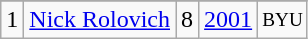<table class="wikitable">
<tr>
</tr>
<tr>
<td>1</td>
<td><a href='#'>Nick Rolovich</a></td>
<td><abbr>8</abbr></td>
<td><a href='#'>2001</a></td>
<td style="font-size:80%;">BYU</td>
</tr>
</table>
